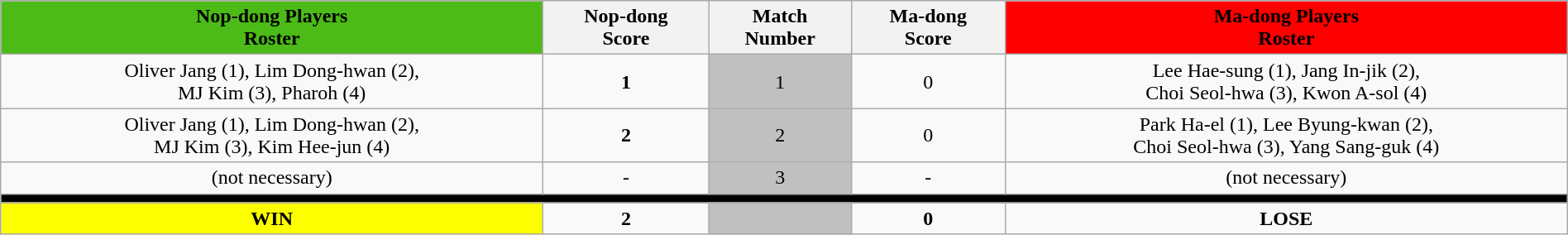<table class="wikitable plainrowheaders" style="text-align:center; width:100%">
<tr>
<th style="background:#4CBB17">Nop-dong Players<br>Roster</th>
<th>Nop-dong<br>Score</th>
<th>Match<br>Number</th>
<th>Ma-dong<br>Score</th>
<th style="background:red">Ma-dong Players<br>Roster</th>
</tr>
<tr>
<td>Oliver Jang (1), Lim Dong-hwan (2), <br> MJ Kim (3), Pharoh (4)</td>
<td><strong>1</strong></td>
<td style="background:silver">1</td>
<td>0</td>
<td>Lee Hae-sung (1), Jang In-jik (2), <br> Choi Seol-hwa (3), Kwon A-sol (4)</td>
</tr>
<tr>
<td>Oliver Jang (1), Lim Dong-hwan (2), <br> MJ Kim (3), Kim Hee-jun (4)</td>
<td><strong>2</strong></td>
<td style="background:silver">2</td>
<td>0</td>
<td>Park Ha-el (1), Lee Byung-kwan (2), <br> Choi Seol-hwa (3), Yang Sang-guk (4)</td>
</tr>
<tr>
<td>(not necessary)</td>
<td>-</td>
<td style="background:silver">3</td>
<td>-</td>
<td>(not necessary)</td>
</tr>
<tr>
<td colspan=5; style="background:#000"></td>
</tr>
<tr>
<td style="background:#FDFF00"><strong>WIN</strong></td>
<td><strong>2</strong></td>
<td style="background:silver"></td>
<td><strong>0</strong></td>
<td><strong>LOSE</strong></td>
</tr>
</table>
